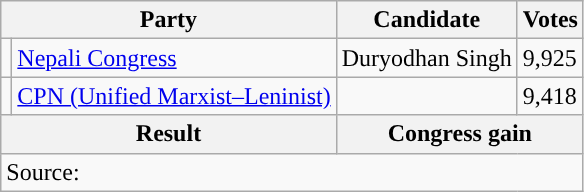<table class="wikitable">
<tr>
<th colspan="2">Party</th>
<th>Candidate</th>
<th>Votes</th>
</tr>
<tr>
<td style="background-color:"></td>
<td><a href='#'>Nepali Congress</a></td>
<td>Duryodhan Singh</td>
<td>9,925</td>
</tr>
<tr>
<td style="background-color:"></td>
<td><a href='#'>CPN (Unified Marxist–Leninist)</a></td>
<td></td>
<td>9,418</td>
</tr>
<tr>
<th colspan="2">Result</th>
<th colspan="2">Congress gain</th>
</tr>
<tr>
<td colspan="4">Source: </td>
</tr>
</table>
